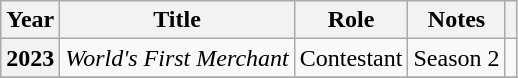<table class="wikitable sortable plainrowheaders">
<tr>
<th scope="col">Year</th>
<th scope="col">Title</th>
<th scope="col">Role</th>
<th scope="col" class="unsortable">Notes</th>
<th scope="col" class="unsortable"></th>
</tr>
<tr>
<th scope="row">2023</th>
<td><em>World's First Merchant</em></td>
<td>Contestant</td>
<td>Season 2</td>
<td></td>
</tr>
<tr>
</tr>
</table>
